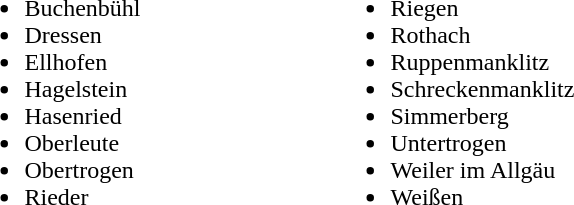<table>
<tr>
<td width="240" valign="top"><br><ul><li>Buchenbühl</li><li>Dressen</li><li>Ellhofen</li><li>Hagelstein</li><li>Hasenried</li><li>Oberleute</li><li>Obertrogen</li><li>Rieder</li></ul></td>
<td valign = "top"><br><ul><li>Riegen</li><li>Rothach</li><li>Ruppenmanklitz</li><li>Schreckenmanklitz</li><li>Simmerberg</li><li>Untertrogen</li><li>Weiler im Allgäu</li><li>Weißen</li></ul></td>
</tr>
</table>
